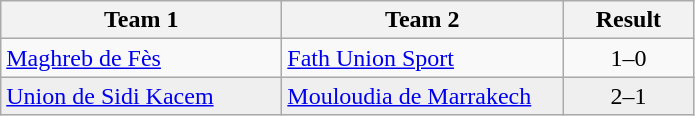<table class="wikitable">
<tr>
<th width="180">Team 1</th>
<th width="180">Team 2</th>
<th width="80">Result</th>
</tr>
<tr>
<td><a href='#'>Maghreb de Fès</a></td>
<td><a href='#'>Fath Union Sport</a></td>
<td align="center">1–0</td>
</tr>
<tr style="background:#EFEFEF">
<td><a href='#'>Union de Sidi Kacem</a></td>
<td><a href='#'>Mouloudia de Marrakech</a></td>
<td align="center">2–1</td>
</tr>
</table>
